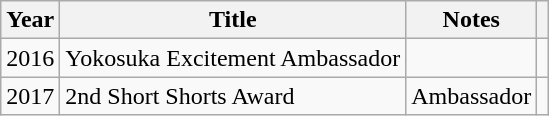<table class="wikitable">
<tr>
<th>Year</th>
<th>Title</th>
<th>Notes</th>
<th></th>
</tr>
<tr>
<td>2016</td>
<td>Yokosuka Excitement Ambassador</td>
<td></td>
<td></td>
</tr>
<tr>
<td>2017</td>
<td>2nd Short Shorts Award</td>
<td>Ambassador</td>
<td></td>
</tr>
</table>
